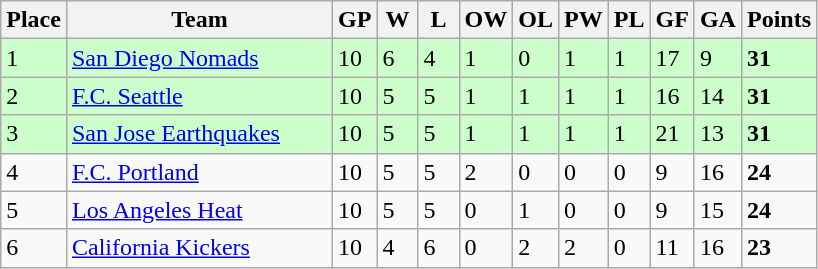<table class="wikitable">
<tr>
<th>Place</th>
<th width="170">Team</th>
<th width="20">GP</th>
<th width="20">W</th>
<th width="20">L</th>
<th width="20">OW</th>
<th width="20">OL</th>
<th width="20">PW</th>
<th width="20">PL</th>
<th width="20">GF</th>
<th width="20">GA</th>
<th>Points</th>
</tr>
<tr bgcolor=#ccffcc>
<td>1</td>
<td><a href='#'>San Diego Nomads</a></td>
<td>10</td>
<td>6</td>
<td>4</td>
<td>1</td>
<td>0</td>
<td>1</td>
<td>1</td>
<td>17</td>
<td>9</td>
<td><strong>31</strong></td>
</tr>
<tr bgcolor=#ccffcc>
<td>2</td>
<td><a href='#'>F.C. Seattle</a></td>
<td>10</td>
<td>5</td>
<td>5</td>
<td>1</td>
<td>1</td>
<td>1</td>
<td>1</td>
<td>16</td>
<td>14</td>
<td><strong>31</strong></td>
</tr>
<tr bgcolor=#ccffcc>
<td>3</td>
<td><a href='#'>San Jose Earthquakes</a></td>
<td>10</td>
<td>5</td>
<td>5</td>
<td>1</td>
<td>1</td>
<td>1</td>
<td>1</td>
<td>21</td>
<td>13</td>
<td><strong>31</strong></td>
</tr>
<tr>
<td>4</td>
<td><a href='#'>F.C. Portland</a></td>
<td>10</td>
<td>5</td>
<td>5</td>
<td>2</td>
<td>0</td>
<td>0</td>
<td>0</td>
<td>9</td>
<td>16</td>
<td><strong>24</strong></td>
</tr>
<tr>
<td>5</td>
<td><a href='#'>Los Angeles Heat</a></td>
<td>10</td>
<td>5</td>
<td>5</td>
<td>0</td>
<td>1</td>
<td>0</td>
<td>0</td>
<td>9</td>
<td>15</td>
<td><strong>24</strong></td>
</tr>
<tr>
<td>6</td>
<td><a href='#'>California Kickers</a></td>
<td>10</td>
<td>4</td>
<td>6</td>
<td>0</td>
<td>2</td>
<td>2</td>
<td>0</td>
<td>11</td>
<td>16</td>
<td><strong>23</strong></td>
</tr>
</table>
